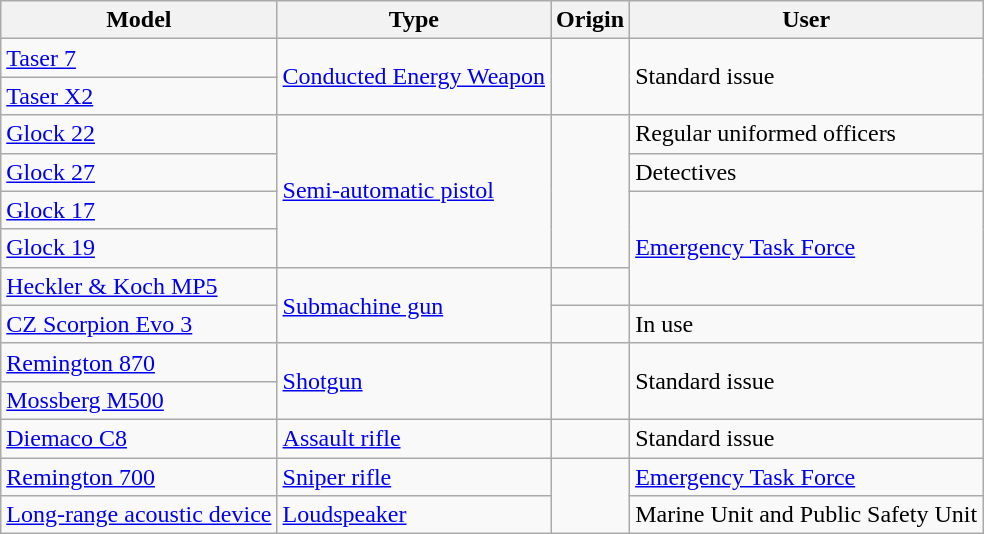<table class="wikitable">
<tr>
<th>Model</th>
<th>Type</th>
<th>Origin</th>
<th>User</th>
</tr>
<tr>
<td><a href='#'>Taser 7</a></td>
<td rowspan="2"><a href='#'>Conducted Energy Weapon</a></td>
<td rowspan="2"></td>
<td rowspan="2">Standard issue</td>
</tr>
<tr>
<td><a href='#'>Taser X2</a></td>
</tr>
<tr>
<td><a href='#'>Glock 22</a></td>
<td rowspan="4"><a href='#'>Semi-automatic pistol</a></td>
<td rowspan="4"></td>
<td>Regular uniformed officers</td>
</tr>
<tr>
<td><a href='#'>Glock 27</a></td>
<td>Detectives</td>
</tr>
<tr>
<td><a href='#'>Glock 17</a></td>
<td rowspan="3"><a href='#'>Emergency Task Force</a></td>
</tr>
<tr>
<td><a href='#'>Glock 19</a></td>
</tr>
<tr>
<td><a href='#'>Heckler & Koch MP5</a></td>
<td rowspan="2"><a href='#'>Submachine gun</a></td>
<td></td>
</tr>
<tr>
<td><a href='#'>CZ Scorpion Evo 3</a></td>
<td></td>
<td>In use</td>
</tr>
<tr>
<td><a href='#'>Remington 870</a></td>
<td rowspan="2"><a href='#'>Shotgun</a></td>
<td rowspan="2"></td>
<td rowspan="2">Standard issue</td>
</tr>
<tr>
<td><a href='#'>Mossberg M500</a></td>
</tr>
<tr>
<td><a href='#'>Diemaco C8</a></td>
<td><a href='#'>Assault rifle</a></td>
<td></td>
<td>Standard issue</td>
</tr>
<tr>
<td><a href='#'>Remington 700</a></td>
<td><a href='#'>Sniper rifle</a></td>
<td rowspan="2"></td>
<td><a href='#'>Emergency Task Force</a></td>
</tr>
<tr>
<td><a href='#'>Long-range acoustic device</a></td>
<td><a href='#'>Loudspeaker</a></td>
<td>Marine Unit and Public Safety Unit</td>
</tr>
</table>
